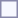<table style="border:1px solid #8888aa; background-color:#f7f8ff; padding:5px; font-size:95%; margin: 0px 12px 12px 0px;">
</table>
